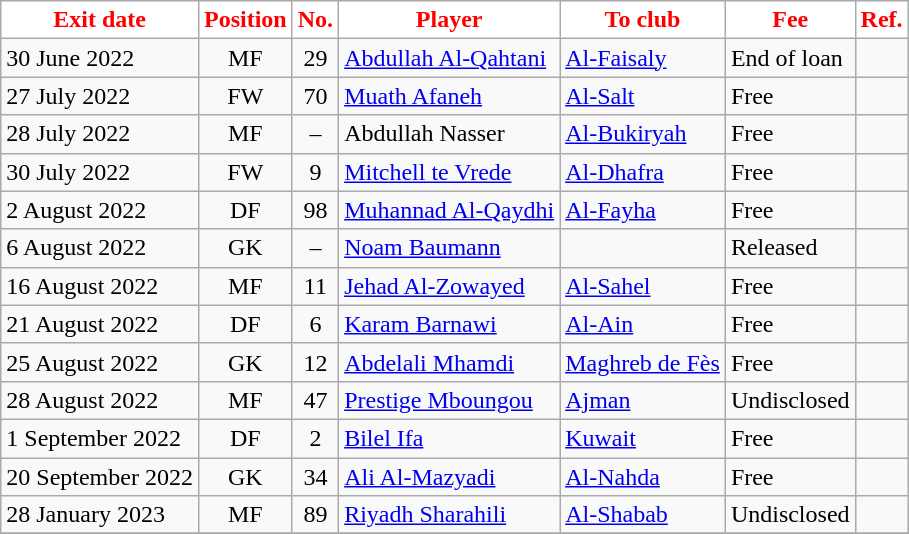<table class="wikitable sortable">
<tr>
<th style="background:white; color:red;"><strong>Exit date</strong></th>
<th style="background:white; color:red;"><strong>Position</strong></th>
<th style="background:white; color:red;"><strong>No.</strong></th>
<th style="background:white; color:red;"><strong>Player</strong></th>
<th style="background:white; color:red;"><strong>To club</strong></th>
<th style="background:white; color:red;"><strong>Fee</strong></th>
<th style="background:white; color:red;"><strong>Ref.</strong></th>
</tr>
<tr>
<td>30 June 2022</td>
<td style="text-align:center;">MF</td>
<td style="text-align:center;">29</td>
<td style="text-align:left;"> <a href='#'>Abdullah Al-Qahtani</a></td>
<td style="text-align:left;"> <a href='#'>Al-Faisaly</a></td>
<td>End of loan</td>
<td></td>
</tr>
<tr>
<td>27 July 2022</td>
<td style="text-align:center;">FW</td>
<td style="text-align:center;">70</td>
<td style="text-align:left;"> <a href='#'>Muath Afaneh</a></td>
<td style="text-align:left;"> <a href='#'>Al-Salt</a></td>
<td>Free</td>
<td></td>
</tr>
<tr>
<td>28 July 2022</td>
<td style="text-align:center;">MF</td>
<td style="text-align:center;">–</td>
<td style="text-align:left;"> Abdullah Nasser</td>
<td style="text-align:left;"> <a href='#'>Al-Bukiryah</a></td>
<td>Free</td>
<td></td>
</tr>
<tr>
<td>30 July 2022</td>
<td style="text-align:center;">FW</td>
<td style="text-align:center;">9</td>
<td style="text-align:left;"> <a href='#'>Mitchell te Vrede</a></td>
<td style="text-align:left;"> <a href='#'>Al-Dhafra</a></td>
<td>Free</td>
<td></td>
</tr>
<tr>
<td>2 August 2022</td>
<td style="text-align:center;">DF</td>
<td style="text-align:center;">98</td>
<td style="text-align:left;"> <a href='#'>Muhannad Al-Qaydhi</a></td>
<td style="text-align:left;"> <a href='#'>Al-Fayha</a></td>
<td>Free</td>
<td></td>
</tr>
<tr>
<td>6 August 2022</td>
<td style="text-align:center;">GK</td>
<td style="text-align:center;">–</td>
<td style="text-align:left;"> <a href='#'>Noam Baumann</a></td>
<td style="text-align:left;"></td>
<td>Released</td>
<td></td>
</tr>
<tr>
<td>16 August 2022</td>
<td style="text-align:center;">MF</td>
<td style="text-align:center;">11</td>
<td style="text-align:left;"> <a href='#'>Jehad Al-Zowayed</a></td>
<td style="text-align:left;"> <a href='#'>Al-Sahel</a></td>
<td>Free</td>
<td></td>
</tr>
<tr>
<td>21 August 2022</td>
<td style="text-align:center;">DF</td>
<td style="text-align:center;">6</td>
<td style="text-align:left;"> <a href='#'>Karam Barnawi</a></td>
<td style="text-align:left;"> <a href='#'>Al-Ain</a></td>
<td>Free</td>
<td></td>
</tr>
<tr>
<td>25 August 2022</td>
<td style="text-align:center;">GK</td>
<td style="text-align:center;">12</td>
<td style="text-align:left;"> <a href='#'>Abdelali Mhamdi</a></td>
<td style="text-align:left;"> <a href='#'>Maghreb de Fès</a></td>
<td>Free</td>
<td></td>
</tr>
<tr>
<td>28 August 2022</td>
<td style="text-align:center;">MF</td>
<td style="text-align:center;">47</td>
<td style="text-align:left;"> <a href='#'>Prestige Mboungou</a></td>
<td style="text-align:left;"> <a href='#'>Ajman</a></td>
<td>Undisclosed</td>
<td></td>
</tr>
<tr>
<td>1 September 2022</td>
<td style="text-align:center;">DF</td>
<td style="text-align:center;">2</td>
<td style="text-align:left;"> <a href='#'>Bilel Ifa</a></td>
<td style="text-align:left;"> <a href='#'>Kuwait</a></td>
<td>Free</td>
<td></td>
</tr>
<tr>
<td>20 September 2022</td>
<td style="text-align:center;">GK</td>
<td style="text-align:center;">34</td>
<td style="text-align:left;"> <a href='#'>Ali Al-Mazyadi</a></td>
<td style="text-align:left;"> <a href='#'>Al-Nahda</a></td>
<td>Free</td>
<td></td>
</tr>
<tr>
<td>28 January 2023</td>
<td style="text-align:center;">MF</td>
<td style="text-align:center;">89</td>
<td style="text-align:left;"> <a href='#'>Riyadh Sharahili</a></td>
<td style="text-align:left;"> <a href='#'>Al-Shabab</a></td>
<td>Undisclosed</td>
<td></td>
</tr>
<tr>
</tr>
</table>
